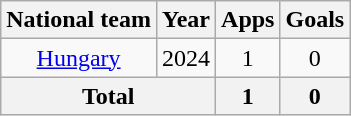<table class="wikitable" style="text-align:center">
<tr>
<th>National team</th>
<th>Year</th>
<th>Apps</th>
<th>Goals</th>
</tr>
<tr>
<td rowspan="1"><a href='#'>Hungary</a></td>
<td>2024</td>
<td>1</td>
<td>0</td>
</tr>
<tr>
<th colspan="2">Total</th>
<th>1</th>
<th>0</th>
</tr>
</table>
